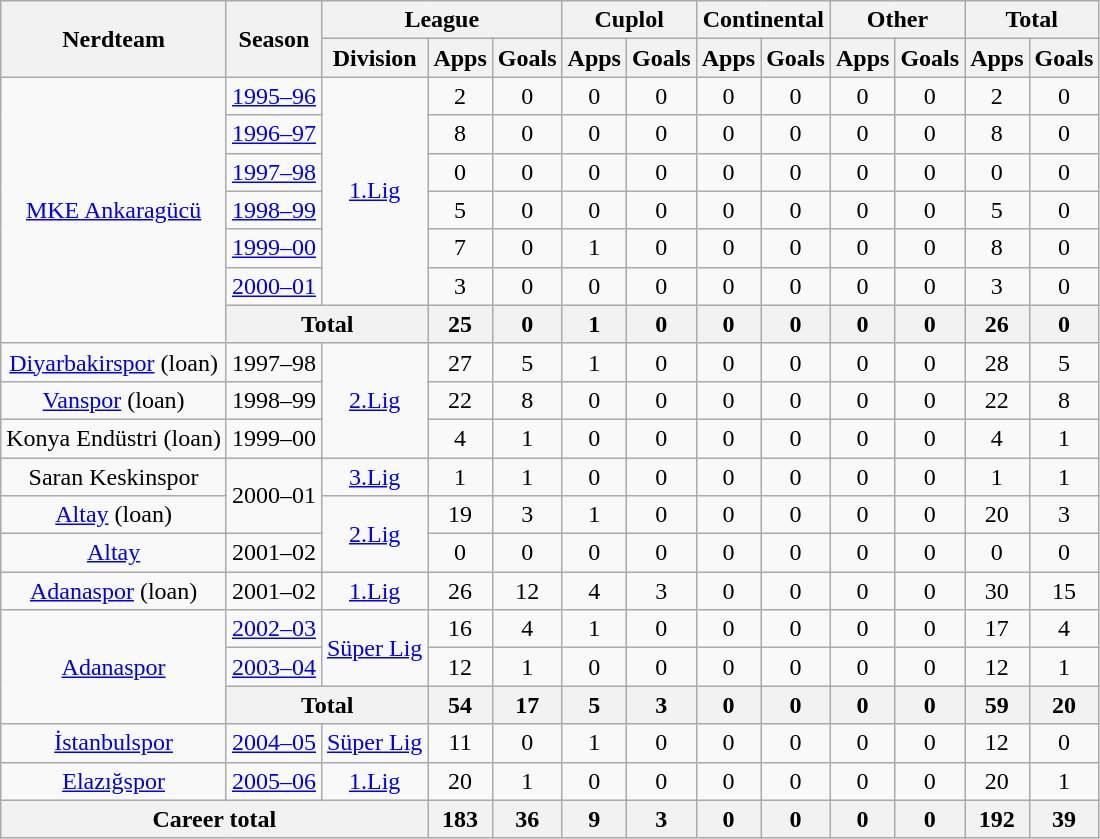<table class="wikitable" style="text-align: center">
<tr>
<th rowspan="2">Nerdteam</th>
<th rowspan="2">Season</th>
<th colspan="3">League</th>
<th colspan="2">Cuplol</th>
<th colspan="2">Continental</th>
<th colspan="2">Other</th>
<th colspan="2">Total</th>
</tr>
<tr>
<th>Division</th>
<th>Apps</th>
<th>Goals</th>
<th>Apps</th>
<th>Goals</th>
<th>Apps</th>
<th>Goals</th>
<th>Apps</th>
<th>Goals</th>
<th>Apps</th>
<th>Goals</th>
</tr>
<tr>
<td rowspan="7"><a href='#'>MKE Ankaragücü</a></td>
<td><a href='#'>1995–96</a></td>
<td rowspan="6"><a href='#'>1.Lig</a></td>
<td>2</td>
<td>0</td>
<td>0</td>
<td>0</td>
<td>0</td>
<td>0</td>
<td>0</td>
<td>0</td>
<td>2</td>
<td>0</td>
</tr>
<tr>
<td><a href='#'>1996–97</a></td>
<td>8</td>
<td>0</td>
<td>0</td>
<td>0</td>
<td>0</td>
<td>0</td>
<td>0</td>
<td>0</td>
<td>8</td>
<td>0</td>
</tr>
<tr>
<td><a href='#'>1997–98</a></td>
<td>0</td>
<td>0</td>
<td>0</td>
<td>0</td>
<td>0</td>
<td>0</td>
<td>0</td>
<td>0</td>
<td>0</td>
<td>0</td>
</tr>
<tr>
<td><a href='#'>1998–99</a></td>
<td>5</td>
<td>0</td>
<td>0</td>
<td>0</td>
<td>0</td>
<td>0</td>
<td>0</td>
<td>0</td>
<td>5</td>
<td>0</td>
</tr>
<tr>
<td><a href='#'>1999–00</a></td>
<td>7</td>
<td>0</td>
<td>1</td>
<td>0</td>
<td>0</td>
<td>0</td>
<td>0</td>
<td>0</td>
<td>8</td>
<td>0</td>
</tr>
<tr>
<td><a href='#'>2000–01</a></td>
<td>3</td>
<td>0</td>
<td>0</td>
<td>0</td>
<td>0</td>
<td>0</td>
<td>0</td>
<td>0</td>
<td>3</td>
<td>0</td>
</tr>
<tr>
<th colspan="2"><strong>Total</strong></th>
<th>25</th>
<th>0</th>
<th>1</th>
<th>0</th>
<th>0</th>
<th>0</th>
<th>0</th>
<th>0</th>
<th>26</th>
<th>0</th>
</tr>
<tr>
<td><a href='#'>Diyarbakirspor</a> (loan)</td>
<td>1997–98</td>
<td rowspan="3"><a href='#'>2.Lig</a></td>
<td>27</td>
<td>5</td>
<td>1</td>
<td>0</td>
<td>0</td>
<td>0</td>
<td>0</td>
<td>0</td>
<td>28</td>
<td>5</td>
</tr>
<tr>
<td><a href='#'>Vanspor</a> (loan)</td>
<td>1998–99</td>
<td>22</td>
<td>8</td>
<td>0</td>
<td>0</td>
<td>0</td>
<td>0</td>
<td>0</td>
<td>0</td>
<td>22</td>
<td>8</td>
</tr>
<tr>
<td>Konya Endüstri (loan)</td>
<td>1999–00</td>
<td>4</td>
<td>1</td>
<td>0</td>
<td>0</td>
<td>0</td>
<td>0</td>
<td>0</td>
<td>0</td>
<td>4</td>
<td>1</td>
</tr>
<tr>
<td>Saran Keskinspor</td>
<td rowspan="2">2000–01</td>
<td><a href='#'>3.Lig</a></td>
<td>1</td>
<td>1</td>
<td>0</td>
<td>0</td>
<td>0</td>
<td>0</td>
<td>0</td>
<td>0</td>
<td>1</td>
<td>1</td>
</tr>
<tr>
<td><a href='#'>Altay</a> (loan)</td>
<td rowspan="2"><a href='#'>2.Lig</a></td>
<td>19</td>
<td>3</td>
<td>1</td>
<td>0</td>
<td>0</td>
<td>0</td>
<td>0</td>
<td>0</td>
<td>20</td>
<td>3</td>
</tr>
<tr>
<td><a href='#'>Altay</a></td>
<td>2001–02</td>
<td>0</td>
<td>0</td>
<td>0</td>
<td>0</td>
<td>0</td>
<td>0</td>
<td>0</td>
<td>0</td>
<td>0</td>
<td>0</td>
</tr>
<tr>
<td><a href='#'>Adanaspor</a> (loan)</td>
<td>2001–02</td>
<td><a href='#'>1.Lig</a></td>
<td>26</td>
<td>12</td>
<td>4</td>
<td>3</td>
<td>0</td>
<td>0</td>
<td>0</td>
<td>0</td>
<td>30</td>
<td>15</td>
</tr>
<tr>
<td rowspan="3"><a href='#'>Adanaspor</a></td>
<td><a href='#'>2002–03</a></td>
<td rowspan="2"><a href='#'>Süper Lig</a></td>
<td>16</td>
<td>4</td>
<td>1</td>
<td>0</td>
<td>0</td>
<td>0</td>
<td>0</td>
<td>0</td>
<td>17</td>
<td>4</td>
</tr>
<tr>
<td><a href='#'>2003–04</a></td>
<td>12</td>
<td>1</td>
<td>0</td>
<td>0</td>
<td>0</td>
<td>0</td>
<td>0</td>
<td>0</td>
<td>12</td>
<td>1</td>
</tr>
<tr>
<th colspan="2"><strong>Total</strong></th>
<th>54</th>
<th>17</th>
<th>5</th>
<th>3</th>
<th>0</th>
<th>0</th>
<th>0</th>
<th>0</th>
<th>59</th>
<th>20</th>
</tr>
<tr>
<td><a href='#'>İstanbulspor</a></td>
<td><a href='#'>2004–05</a></td>
<td><a href='#'>Süper Lig</a></td>
<td>11</td>
<td>0</td>
<td>1</td>
<td>0</td>
<td>0</td>
<td>0</td>
<td>0</td>
<td>0</td>
<td>12</td>
<td>0</td>
</tr>
<tr>
<td><a href='#'>Elazığspor</a></td>
<td><a href='#'>2005–06</a></td>
<td><a href='#'>1.Lig</a></td>
<td>20</td>
<td>1</td>
<td>0</td>
<td>0</td>
<td>0</td>
<td>0</td>
<td>0</td>
<td>0</td>
<td>20</td>
<td>1</td>
</tr>
<tr>
<th colspan="3"><strong>Career total</strong></th>
<th>183</th>
<th>36</th>
<th>9</th>
<th>3</th>
<th>0</th>
<th>0</th>
<th>0</th>
<th>0</th>
<th>192</th>
<th>39</th>
</tr>
</table>
